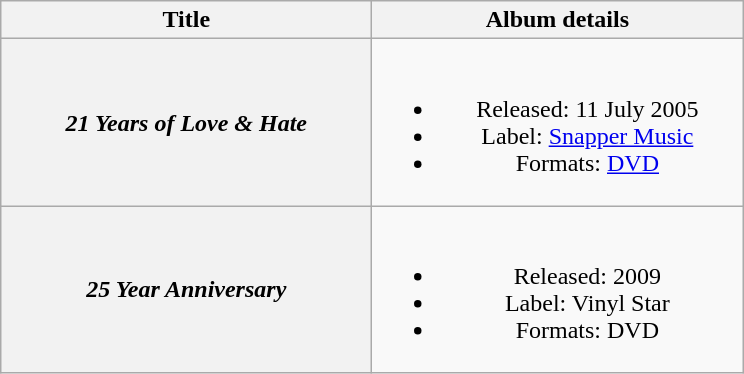<table class="wikitable plainrowheaders" style="text-align:center;">
<tr>
<th scope="col" style="width:15em;">Title</th>
<th scope="col" style="width:15em;">Album details</th>
</tr>
<tr>
<th scope="row"><em>21 Years of Love & Hate</em></th>
<td><br><ul><li>Released: 11 July 2005</li><li>Label: <a href='#'>Snapper Music</a></li><li>Formats: <a href='#'>DVD</a></li></ul></td>
</tr>
<tr>
<th scope="row"><em>25 Year Anniversary</em></th>
<td><br><ul><li>Released: 2009</li><li>Label: Vinyl Star</li><li>Formats: DVD</li></ul></td>
</tr>
</table>
